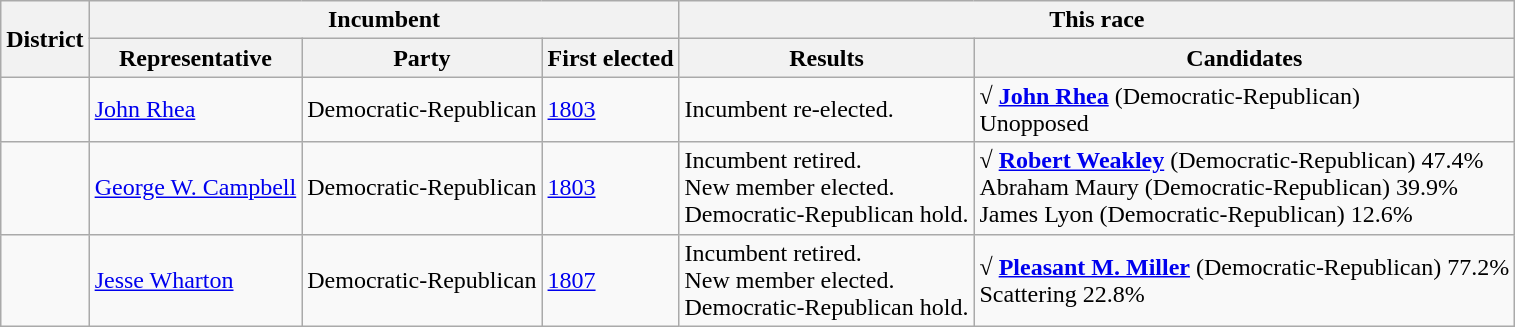<table class=wikitable>
<tr>
<th rowspan=2>District</th>
<th colspan=3>Incumbent</th>
<th colspan=2>This race</th>
</tr>
<tr>
<th>Representative</th>
<th>Party</th>
<th>First elected</th>
<th>Results</th>
<th>Candidates</th>
</tr>
<tr>
<td><br></td>
<td><a href='#'>John Rhea</a></td>
<td>Democratic-Republican</td>
<td><a href='#'>1803</a></td>
<td>Incumbent re-elected.</td>
<td nowrap><strong>√ <a href='#'>John Rhea</a></strong> (Democratic-Republican)<br>Unopposed</td>
</tr>
<tr>
<td><br></td>
<td><a href='#'>George W. Campbell</a></td>
<td>Democratic-Republican</td>
<td><a href='#'>1803</a></td>
<td>Incumbent retired.<br>New member elected.<br>Democratic-Republican hold.</td>
<td nowrap><strong>√ <a href='#'>Robert Weakley</a></strong> (Democratic-Republican) 47.4%<br>Abraham Maury (Democratic-Republican) 39.9%<br>James Lyon (Democratic-Republican) 12.6%</td>
</tr>
<tr>
<td><br></td>
<td><a href='#'>Jesse Wharton</a></td>
<td>Democratic-Republican</td>
<td><a href='#'>1807</a></td>
<td>Incumbent retired.<br>New member elected.<br>Democratic-Republican hold.</td>
<td nowrap><strong>√ <a href='#'>Pleasant M. Miller</a></strong> (Democratic-Republican) 77.2%<br>Scattering 22.8%</td>
</tr>
</table>
